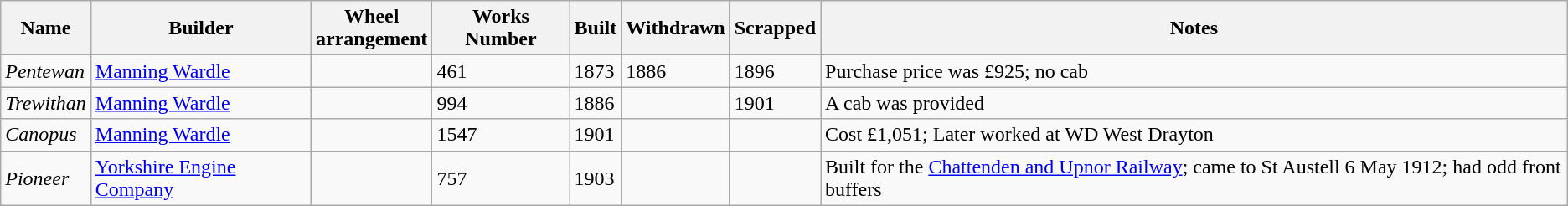<table class="wikitable">
<tr>
<th>Name</th>
<th>Builder</th>
<th>Wheel<br>arrangement</th>
<th>Works Number</th>
<th>Built</th>
<th>Withdrawn</th>
<th>Scrapped</th>
<th>Notes</th>
</tr>
<tr>
<td><em>Pentewan</em></td>
<td><a href='#'>Manning Wardle</a></td>
<td></td>
<td>461</td>
<td>1873</td>
<td>1886</td>
<td>1896</td>
<td>Purchase price was £925; no cab</td>
</tr>
<tr>
<td><em>Trewithan</em></td>
<td><a href='#'>Manning Wardle</a></td>
<td></td>
<td>994</td>
<td>1886</td>
<td></td>
<td>1901</td>
<td>A cab was provided</td>
</tr>
<tr>
<td><em>Canopus</em></td>
<td><a href='#'>Manning Wardle</a></td>
<td></td>
<td>1547</td>
<td>1901</td>
<td></td>
<td></td>
<td>Cost £1,051; Later worked at WD West Drayton</td>
</tr>
<tr>
<td><em>Pioneer</em></td>
<td><a href='#'>Yorkshire Engine Company</a></td>
<td></td>
<td>757</td>
<td>1903</td>
<td></td>
<td></td>
<td>Built for the <a href='#'>Chattenden and Upnor Railway</a>; came to St Austell 6 May 1912; had odd front buffers</td>
</tr>
</table>
